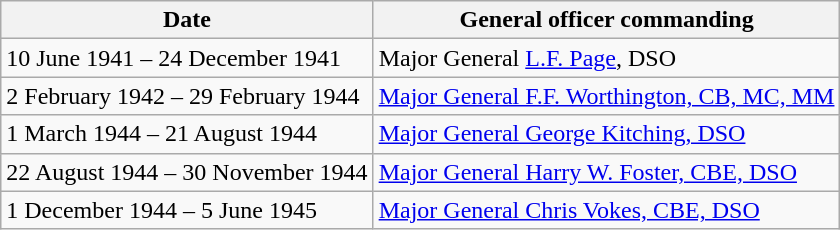<table class="wikitable">
<tr>
<th>Date</th>
<th>General officer commanding</th>
</tr>
<tr>
<td>10 June 1941 – 24 December 1941</td>
<td>Major General <a href='#'>L.F. Page</a>, DSO</td>
</tr>
<tr>
<td>2 February 1942 – 29 February 1944</td>
<td><a href='#'>Major General F.F. Worthington, CB, MC, MM</a></td>
</tr>
<tr>
<td>1 March 1944 – 21 August 1944</td>
<td><a href='#'>Major General George Kitching, DSO</a></td>
</tr>
<tr>
<td>22 August 1944 – 30 November 1944</td>
<td><a href='#'>Major General Harry W. Foster, CBE, DSO</a></td>
</tr>
<tr>
<td>1 December 1944 – 5 June 1945</td>
<td><a href='#'>Major General Chris Vokes, CBE, DSO</a></td>
</tr>
</table>
